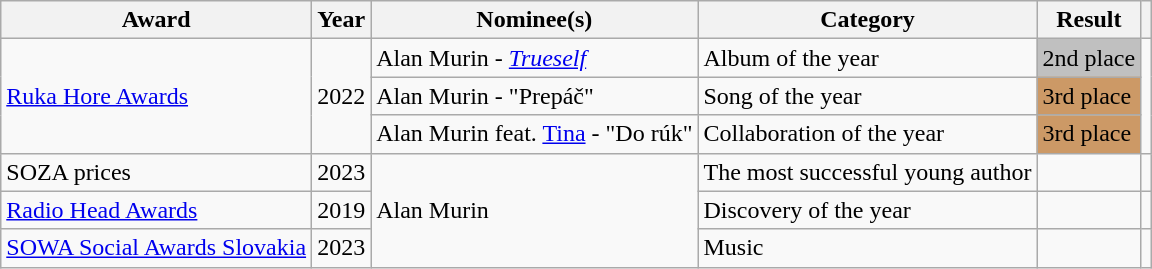<table class="wikitable sortable plainrowheaders">
<tr>
<th scope="col">Award</th>
<th scope="col">Year</th>
<th scope="col">Nominee(s)</th>
<th scope="col">Category</th>
<th scope="col">Result</th>
<th scope="col" class="unsortable"></th>
</tr>
<tr>
<td rowspan="3"><a href='#'>Ruka Hore Awards</a></td>
<td rowspan="3">2022</td>
<td>Alan Murin - <em><a href='#'>Trueself</a></em></td>
<td>Album of the year</td>
<td bgcolor="silver">2nd place</td>
<td rowspan="3"></td>
</tr>
<tr>
<td>Alan Murin - "Prepáč"</td>
<td>Song of the year</td>
<td bgcolor="cc9966">3rd place</td>
</tr>
<tr>
<td>Alan Murin feat. <a href='#'>Tina</a> - "Do rúk"</td>
<td>Collaboration of the year</td>
<td bgcolor="cc9966">3rd place</td>
</tr>
<tr>
<td>SOZA prices</td>
<td>2023</td>
<td rowspan="3">Alan Murin</td>
<td>The most successful young author</td>
<td></td>
<td></td>
</tr>
<tr>
<td><a href='#'>Radio Head Awards</a></td>
<td>2019</td>
<td>Discovery of the year</td>
<td></td>
<td></td>
</tr>
<tr>
<td><a href='#'>SOWA Social Awards Slovakia</a></td>
<td>2023</td>
<td>Music</td>
<td></td>
<td></td>
</tr>
</table>
